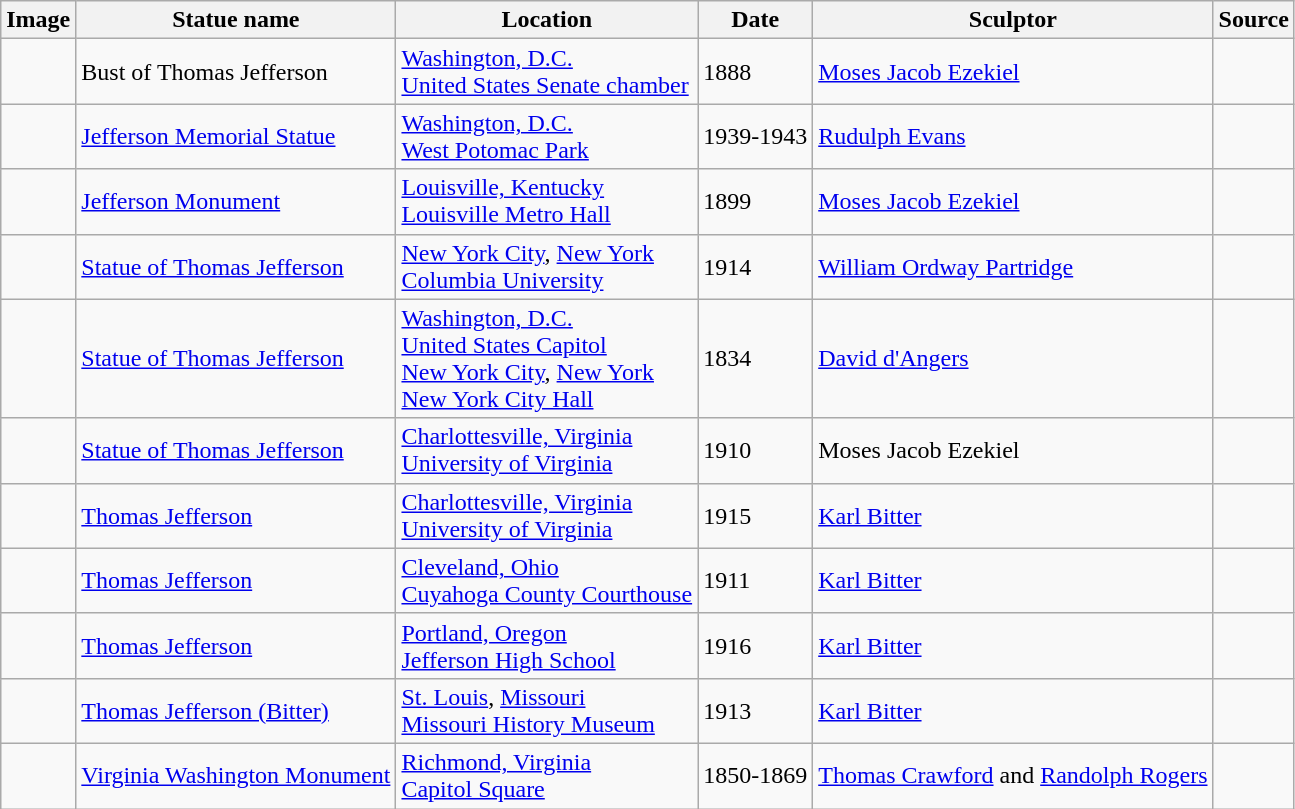<table class="wikitable sortable">
<tr>
<th scope="col" class="unsortable">Image</th>
<th scope="col">Statue name</th>
<th scope="col">Location</th>
<th scope="col">Date</th>
<th scope="col">Sculptor</th>
<th scope="col" class="unsortable">Source</th>
</tr>
<tr>
<td></td>
<td>Bust of Thomas Jefferson</td>
<td><a href='#'>Washington, D.C.</a><br><a href='#'>United States Senate chamber</a></td>
<td>1888</td>
<td><a href='#'>Moses Jacob Ezekiel</a></td>
<td></td>
</tr>
<tr>
<td></td>
<td><a href='#'>Jefferson Memorial Statue</a></td>
<td><a href='#'>Washington, D.C.</a><br><a href='#'>West Potomac Park</a></td>
<td>1939-1943</td>
<td><a href='#'>Rudulph Evans</a></td>
<td></td>
</tr>
<tr>
<td></td>
<td><a href='#'>Jefferson Monument</a></td>
<td><a href='#'>Louisville, Kentucky</a><br><a href='#'>Louisville Metro Hall</a></td>
<td>1899</td>
<td><a href='#'>Moses Jacob Ezekiel</a></td>
<td></td>
</tr>
<tr>
<td></td>
<td><a href='#'>Statue of Thomas Jefferson</a></td>
<td><a href='#'>New York City</a>, <a href='#'>New York</a><br><a href='#'>Columbia University</a></td>
<td>1914</td>
<td><a href='#'>William Ordway Partridge</a></td>
<td></td>
</tr>
<tr>
<td></td>
<td><a href='#'>Statue of Thomas Jefferson</a></td>
<td><a href='#'>Washington, D.C.</a><br><a href='#'>United States Capitol</a><br><a href='#'>New York City</a>, <a href='#'>New York</a><br><a href='#'>New York City Hall</a></td>
<td>1834</td>
<td><a href='#'>David d'Angers</a></td>
<td></td>
</tr>
<tr>
<td></td>
<td><a href='#'>Statue of Thomas Jefferson</a></td>
<td><a href='#'>Charlottesville, Virginia</a><br><a href='#'>University of Virginia</a></td>
<td>1910</td>
<td>Moses Jacob Ezekiel</td>
<td></td>
</tr>
<tr>
<td></td>
<td><a href='#'>Thomas Jefferson</a></td>
<td><a href='#'>Charlottesville, Virginia</a><br><a href='#'>University of Virginia</a></td>
<td>1915</td>
<td><a href='#'>Karl Bitter</a></td>
<td></td>
</tr>
<tr>
<td></td>
<td><a href='#'>Thomas Jefferson</a></td>
<td><a href='#'>Cleveland, Ohio</a><br><a href='#'>Cuyahoga County Courthouse</a></td>
<td>1911</td>
<td><a href='#'>Karl Bitter</a></td>
<td></td>
</tr>
<tr>
<td></td>
<td><a href='#'>Thomas Jefferson</a></td>
<td><a href='#'>Portland, Oregon</a><br><a href='#'>Jefferson High School</a></td>
<td>1916</td>
<td><a href='#'>Karl Bitter</a></td>
<td></td>
</tr>
<tr>
<td></td>
<td><a href='#'>Thomas Jefferson (Bitter)</a></td>
<td><a href='#'>St. Louis</a>, <a href='#'>Missouri</a><br><a href='#'>Missouri History Museum</a></td>
<td>1913</td>
<td><a href='#'>Karl Bitter</a></td>
<td></td>
</tr>
<tr>
<td></td>
<td><a href='#'>Virginia Washington Monument</a></td>
<td><a href='#'>Richmond, Virginia</a><br><a href='#'>Capitol Square</a></td>
<td>1850-1869</td>
<td><a href='#'>Thomas Crawford</a> and <a href='#'>Randolph Rogers</a></td>
<td></td>
</tr>
</table>
